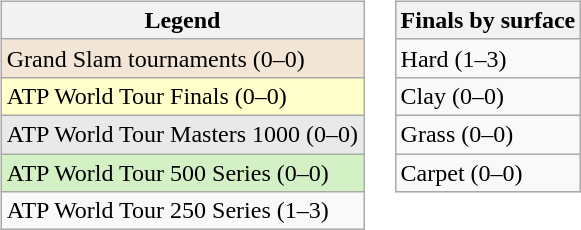<table>
<tr valign=top>
<td><br><table class=wikitable>
<tr>
<th>Legend</th>
</tr>
<tr style="background:#f3e6d7;">
<td>Grand Slam tournaments (0–0)</td>
</tr>
<tr style="background:#ffc;">
<td>ATP World Tour Finals (0–0)</td>
</tr>
<tr style="background:#e9e9e9;">
<td>ATP World Tour Masters 1000 (0–0)</td>
</tr>
<tr style="background:#d4f1c5;">
<td>ATP World Tour 500 Series (0–0)</td>
</tr>
<tr>
<td>ATP World Tour 250 Series (1–3)</td>
</tr>
</table>
</td>
<td><br><table class=wikitable>
<tr>
<th>Finals by surface</th>
</tr>
<tr>
<td>Hard (1–3)</td>
</tr>
<tr>
<td>Clay (0–0)</td>
</tr>
<tr>
<td>Grass (0–0)</td>
</tr>
<tr>
<td>Carpet (0–0)</td>
</tr>
</table>
</td>
</tr>
</table>
